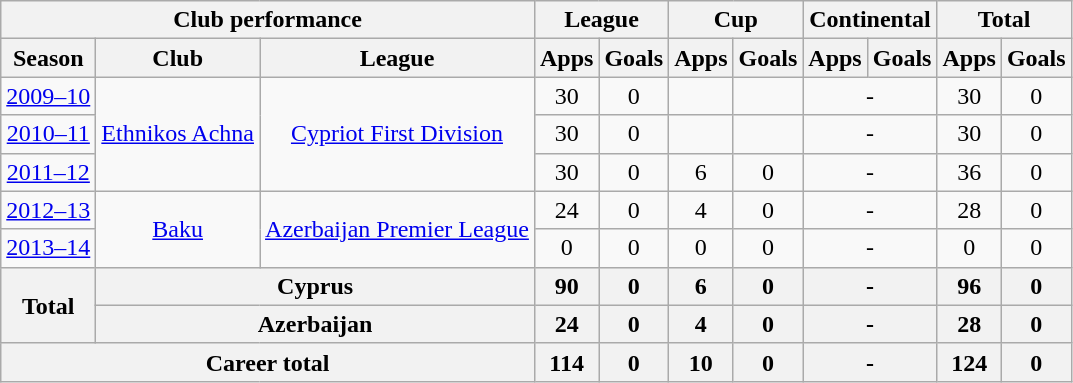<table class="wikitable" style="text-align:center;">
<tr>
<th colspan=3>Club performance</th>
<th colspan=2>League</th>
<th colspan=2>Cup</th>
<th colspan=2>Continental</th>
<th colspan=2>Total</th>
</tr>
<tr>
<th>Season</th>
<th>Club</th>
<th>League</th>
<th>Apps</th>
<th>Goals</th>
<th>Apps</th>
<th>Goals</th>
<th>Apps</th>
<th>Goals</th>
<th>Apps</th>
<th>Goals</th>
</tr>
<tr>
<td><a href='#'>2009–10</a></td>
<td rowspan="3"><a href='#'>Ethnikos Achna</a></td>
<td rowspan="3"><a href='#'>Cypriot First Division</a></td>
<td>30</td>
<td>0</td>
<td></td>
<td></td>
<td colspan="2">-</td>
<td>30</td>
<td>0</td>
</tr>
<tr>
<td><a href='#'>2010–11</a></td>
<td>30</td>
<td>0</td>
<td></td>
<td></td>
<td colspan="2">-</td>
<td>30</td>
<td>0</td>
</tr>
<tr>
<td><a href='#'>2011–12</a></td>
<td>30</td>
<td>0</td>
<td>6</td>
<td>0</td>
<td colspan="2">-</td>
<td>36</td>
<td>0</td>
</tr>
<tr>
<td><a href='#'>2012–13</a></td>
<td rowspan="2"><a href='#'>Baku</a></td>
<td rowspan="2"><a href='#'>Azerbaijan Premier League</a></td>
<td>24</td>
<td>0</td>
<td>4</td>
<td>0</td>
<td colspan="2">-</td>
<td>28</td>
<td>0</td>
</tr>
<tr>
<td><a href='#'>2013–14</a></td>
<td>0</td>
<td>0</td>
<td>0</td>
<td>0</td>
<td colspan="2">-</td>
<td>0</td>
<td>0</td>
</tr>
<tr>
<th rowspan=2>Total</th>
<th colspan=2>Cyprus</th>
<th>90</th>
<th>0</th>
<th>6</th>
<th>0</th>
<th colspan="2">-</th>
<th>96</th>
<th>0</th>
</tr>
<tr>
<th colspan=2>Azerbaijan</th>
<th>24</th>
<th>0</th>
<th>4</th>
<th>0</th>
<th colspan="2">-</th>
<th>28</th>
<th>0</th>
</tr>
<tr>
<th colspan=3>Career total</th>
<th>114</th>
<th>0</th>
<th>10</th>
<th>0</th>
<th colspan="2">-</th>
<th>124</th>
<th>0</th>
</tr>
</table>
